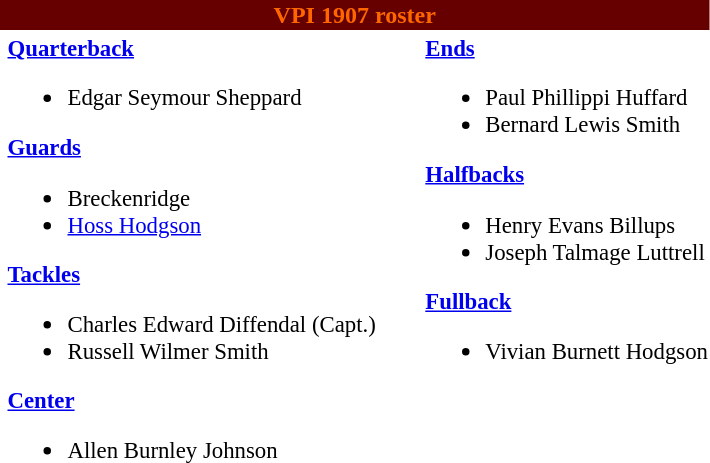<table class="toccolours" style="text-align: left;">
<tr>
<th colspan="9" style="background:#660000;color:#FF6600;text-align:center;"><span><strong>VPI 1907 roster</strong></span></th>
</tr>
<tr>
<td></td>
<td style="font-size:95%; vertical-align:top;"><strong><a href='#'>Quarterback</a></strong><br><ul><li>Edgar Seymour Sheppard</li></ul><strong><a href='#'>Guards</a></strong><ul><li>Breckenridge</li><li><a href='#'>Hoss Hodgson</a></li></ul><strong><a href='#'>Tackles</a></strong><ul><li>Charles Edward Diffendal (Capt.)</li><li>Russell Wilmer Smith</li></ul><strong><a href='#'>Center</a></strong><ul><li>Allen Burnley Johnson</li></ul></td>
<td style="width: 25px;"></td>
<td style="font-size:95%; vertical-align:top;"><strong><a href='#'>Ends</a></strong><br><ul><li>Paul Phillippi Huffard</li><li>Bernard Lewis Smith</li></ul><strong><a href='#'>Halfbacks</a></strong><ul><li>Henry Evans Billups</li><li>Joseph Talmage Luttrell</li></ul><strong><a href='#'>Fullback</a></strong><ul><li>Vivian Burnett Hodgson</li></ul></td>
</tr>
</table>
